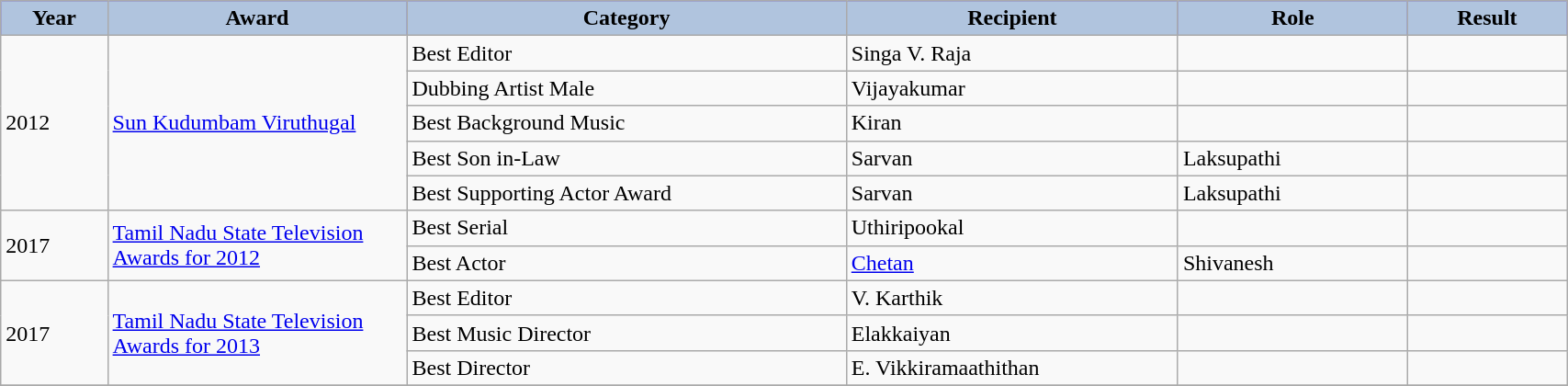<table class="wikitable" width="90%">
<tr bgcolor="blue">
<th style="width:25pt; background:LightSteelBlue;">Year</th>
<th style="width:80pt; background:LightSteelBlue;">Award</th>
<th style="width:120pt; background:LightSteelBlue;">Category</th>
<th style="width:60pt; background:LightSteelBlue;">Recipient</th>
<th style="width:60pt; background:LightSteelBlue;">Role</th>
<th style="width:40pt; background:LightSteelBlue;">Result</th>
</tr>
<tr>
<td rowspan="5">2012</td>
<td rowspan="5"><a href='#'>Sun Kudumbam Viruthugal</a></td>
<td>Best Editor</td>
<td>Singa V. Raja</td>
<td></td>
<td></td>
</tr>
<tr>
<td>Dubbing Artist Male</td>
<td>Vijayakumar</td>
<td></td>
<td></td>
</tr>
<tr>
<td>Best Background Music</td>
<td>Kiran</td>
<td></td>
<td></td>
</tr>
<tr>
<td>Best Son in-Law</td>
<td>Sarvan</td>
<td>Laksupathi</td>
<td></td>
</tr>
<tr>
<td>Best Supporting Actor Award</td>
<td>Sarvan</td>
<td>Laksupathi</td>
<td></td>
</tr>
<tr>
<td rowspan="2">2017</td>
<td rowspan="2"><a href='#'>Tamil Nadu State Television Awards for 2012</a></td>
<td>Best Serial</td>
<td>Uthiripookal</td>
<td></td>
<td></td>
</tr>
<tr>
<td>Best  Actor</td>
<td><a href='#'>Chetan</a></td>
<td>Shivanesh</td>
<td></td>
</tr>
<tr>
<td rowspan="3">2017</td>
<td rowspan="3"><a href='#'>Tamil Nadu State Television Awards for 2013</a></td>
<td>Best Editor</td>
<td>V. Karthik</td>
<td></td>
<td></td>
</tr>
<tr>
<td>Best Music Director</td>
<td>Elakkaiyan</td>
<td></td>
<td></td>
</tr>
<tr>
<td>Best Director</td>
<td>E. Vikkiramaathithan</td>
<td></td>
<td></td>
</tr>
<tr>
</tr>
</table>
